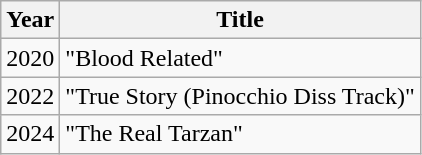<table class="wikitable sortable">
<tr>
<th>Year</th>
<th>Title</th>
</tr>
<tr>
<td>2020</td>
<td>"Blood Related"</td>
</tr>
<tr>
<td>2022</td>
<td>"True Story (Pinocchio Diss Track)"</td>
</tr>
<tr>
<td>2024</td>
<td>"The Real Tarzan"</td>
</tr>
</table>
